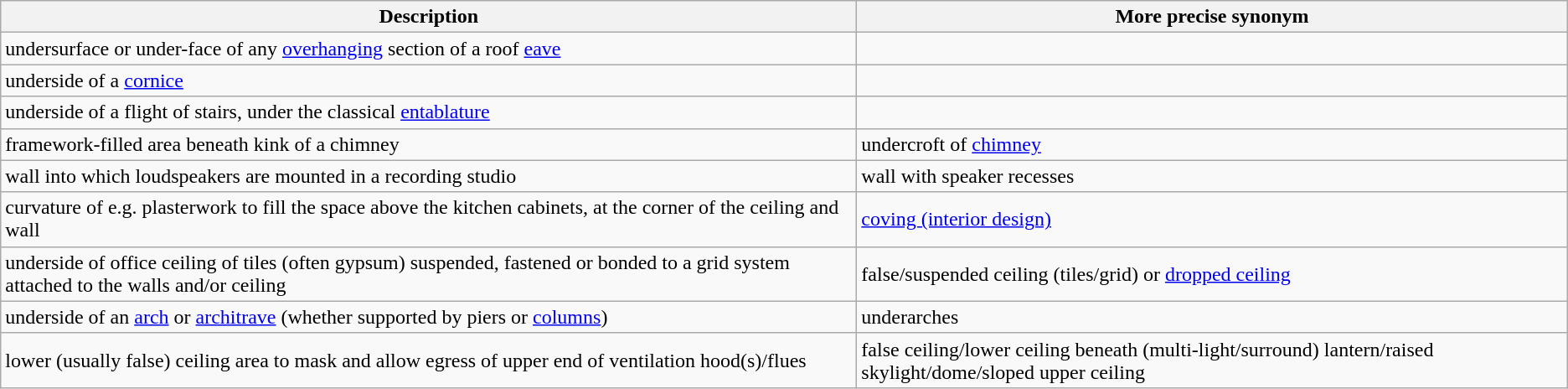<table class=wikitable>
<tr>
<th>Description</th>
<th>More precise synonym</th>
</tr>
<tr>
<td>undersurface or under-face of any <a href='#'>overhanging</a> section of a roof <a href='#'>eave</a></td>
<td></td>
</tr>
<tr>
<td>underside of a <a href='#'>cornice</a></td>
<td></td>
</tr>
<tr>
<td>underside of a flight of stairs, under the classical <a href='#'>entablature</a></td>
<td></td>
</tr>
<tr>
<td>framework-filled area beneath kink of a chimney</td>
<td>undercroft of <a href='#'>chimney</a></td>
</tr>
<tr>
<td>wall into which loudspeakers are mounted in a recording studio</td>
<td>wall with speaker recesses</td>
</tr>
<tr>
<td>curvature of e.g. plasterwork to fill the space above the kitchen cabinets, at the corner of the ceiling and wall</td>
<td><a href='#'>coving (interior design)</a></td>
</tr>
<tr>
<td>underside of office ceiling of tiles (often gypsum) suspended, fastened or bonded to a grid system attached to the walls and/or ceiling</td>
<td>false/suspended ceiling (tiles/grid) or <a href='#'>dropped ceiling</a></td>
</tr>
<tr>
<td>underside of an <a href='#'>arch</a> or <a href='#'>architrave</a> (whether supported by piers or <a href='#'>columns</a>)</td>
<td>underarches</td>
</tr>
<tr>
<td>lower (usually false) ceiling area to mask and allow egress of upper end of ventilation hood(s)/flues</td>
<td>false ceiling/lower ceiling beneath (multi-light/surround) lantern/raised skylight/dome/sloped upper ceiling</td>
</tr>
</table>
